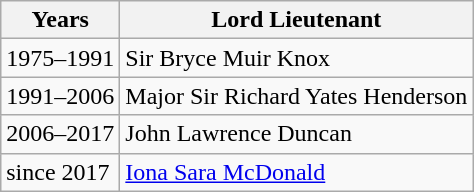<table class="wikitable">
<tr>
<th>Years</th>
<th>Lord Lieutenant</th>
</tr>
<tr>
<td>1975–1991</td>
<td>Sir Bryce Muir Knox</td>
</tr>
<tr>
<td>1991–2006</td>
<td>Major Sir Richard Yates Henderson</td>
</tr>
<tr>
<td>2006–2017</td>
<td>John Lawrence Duncan</td>
</tr>
<tr>
<td>since 2017</td>
<td><a href='#'>Iona Sara McDonald</a></td>
</tr>
</table>
